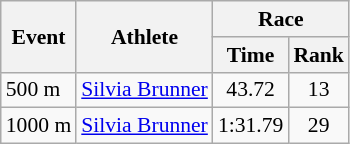<table class="wikitable" border="1" style="font-size:90%">
<tr>
<th rowspan=2>Event</th>
<th rowspan=2>Athlete</th>
<th colspan=2>Race</th>
</tr>
<tr>
<th>Time</th>
<th>Rank</th>
</tr>
<tr>
<td>500 m</td>
<td><a href='#'>Silvia Brunner</a></td>
<td align=center>43.72</td>
<td align=center>13</td>
</tr>
<tr>
<td>1000 m</td>
<td><a href='#'>Silvia Brunner</a></td>
<td align=center>1:31.79</td>
<td align=center>29</td>
</tr>
</table>
